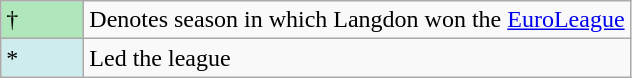<table class="wikitable">
<tr>
<td style="background:#AFE6BA; width:3em;">†</td>
<td>Denotes season in which Langdon won the <a href='#'>EuroLeague</a></td>
</tr>
<tr>
<td style="background:#CFECEC; width:1em">*</td>
<td>Led the league</td>
</tr>
</table>
